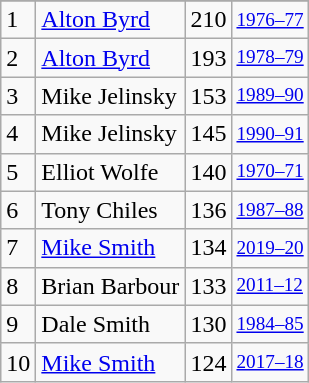<table class="wikitable">
<tr>
</tr>
<tr>
<td>1</td>
<td><a href='#'>Alton Byrd</a></td>
<td>210</td>
<td style="font-size:80%;"><a href='#'>1976–77</a></td>
</tr>
<tr>
<td>2</td>
<td><a href='#'>Alton Byrd</a></td>
<td>193</td>
<td style="font-size:80%;"><a href='#'>1978–79</a></td>
</tr>
<tr>
<td>3</td>
<td>Mike Jelinsky</td>
<td>153</td>
<td style="font-size:80%;"><a href='#'>1989–90</a></td>
</tr>
<tr>
<td>4</td>
<td>Mike Jelinsky</td>
<td>145</td>
<td style="font-size:80%;"><a href='#'>1990–91</a></td>
</tr>
<tr>
<td>5</td>
<td>Elliot Wolfe</td>
<td>140</td>
<td style="font-size:80%;"><a href='#'>1970–71</a></td>
</tr>
<tr>
<td>6</td>
<td>Tony Chiles</td>
<td>136</td>
<td style="font-size:80%;"><a href='#'>1987–88</a></td>
</tr>
<tr>
<td>7</td>
<td><a href='#'>Mike Smith</a></td>
<td>134</td>
<td style="font-size:80%;"><a href='#'>2019–20</a></td>
</tr>
<tr>
<td>8</td>
<td>Brian Barbour</td>
<td>133</td>
<td style="font-size:80%;"><a href='#'>2011–12</a></td>
</tr>
<tr>
<td>9</td>
<td>Dale Smith</td>
<td>130</td>
<td style="font-size:80%;"><a href='#'>1984–85</a></td>
</tr>
<tr>
<td>10</td>
<td><a href='#'>Mike Smith</a></td>
<td>124</td>
<td style="font-size:80%;"><a href='#'>2017–18</a></td>
</tr>
</table>
